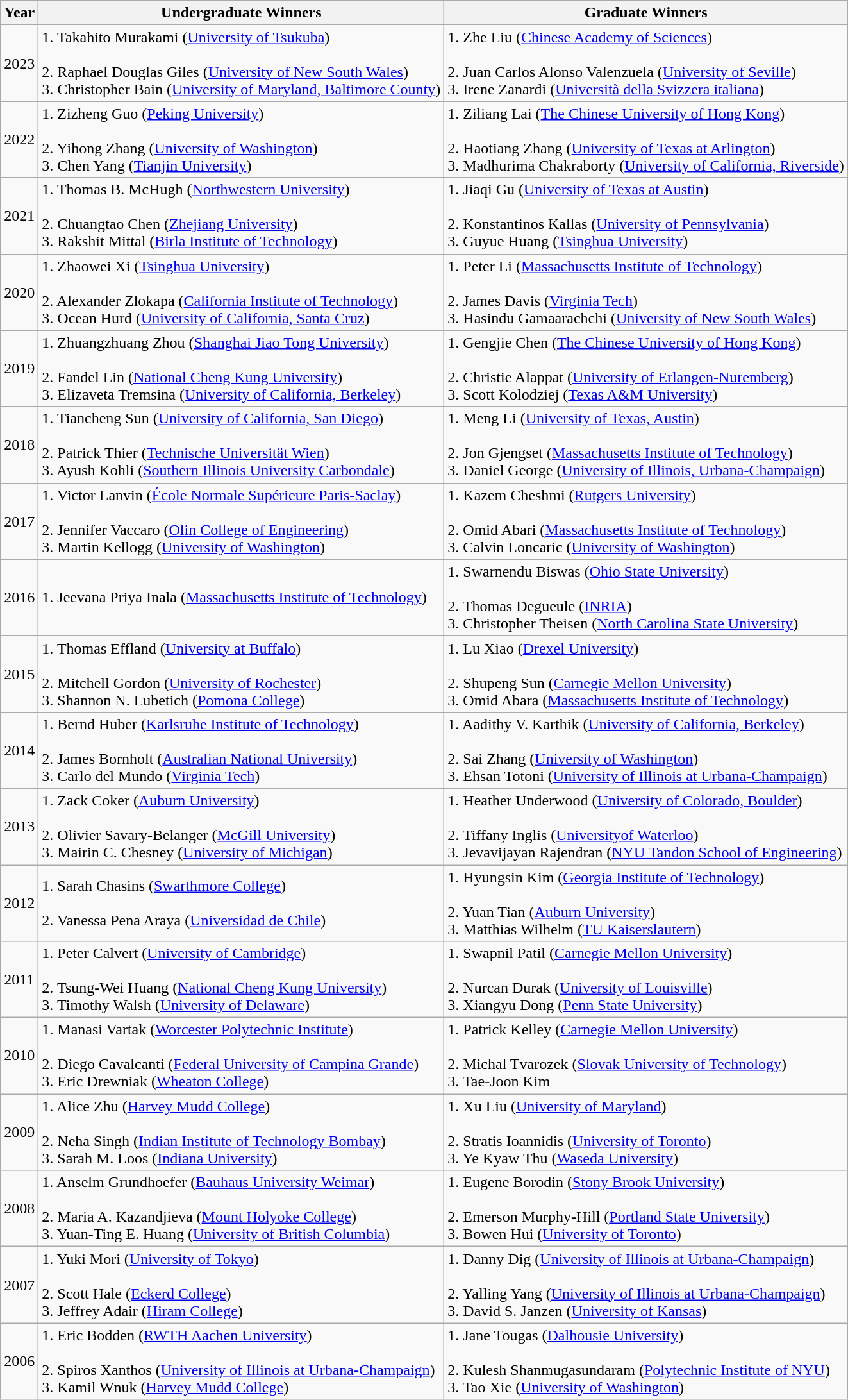<table class="wikitable sortable">
<tr>
<th>Year</th>
<th>Undergraduate Winners</th>
<th>Graduate Winners</th>
</tr>
<tr>
<td>2023</td>
<td>1. Takahito Murakami (<a href='#'>University of Tsukuba</a>)<br><br>2. Raphael Douglas Giles (<a href='#'>University of New South Wales</a>)<br>
3. Christopher Bain (<a href='#'>University of Maryland, Baltimore County</a>)</td>
<td>1. Zhe Liu (<a href='#'>Chinese Academy of Sciences</a>)<br><br>2. Juan Carlos Alonso Valenzuela (<a href='#'>University of Seville</a>)<br>
3. Irene Zanardi (<a href='#'>Università della Svizzera italiana</a>)</td>
</tr>
<tr>
<td>2022</td>
<td>1. Zizheng Guo (<a href='#'>Peking University</a>)<br><br>2. Yihong Zhang (<a href='#'>University of Washington</a>)<br>
3. Chen Yang (<a href='#'>Tianjin University</a>)</td>
<td>1. Ziliang Lai (<a href='#'>The Chinese University of Hong Kong</a>)<br><br>2. Haotiang Zhang (<a href='#'>University of Texas at Arlington</a>)<br>
3. Madhurima Chakraborty (<a href='#'>University of California, Riverside</a>)</td>
</tr>
<tr>
<td>2021</td>
<td>1. Thomas B. McHugh (<a href='#'>Northwestern University</a>)<br><br>2. Chuangtao Chen (<a href='#'>Zhejiang University</a>)<br>
3. Rakshit Mittal (<a href='#'>Birla Institute of Technology</a>)</td>
<td>1. Jiaqi Gu (<a href='#'>University of Texas at Austin</a>)<br><br>2. Konstantinos Kallas (<a href='#'>University of Pennsylvania</a>)<br>
3. Guyue Huang (<a href='#'>Tsinghua University</a>)</td>
</tr>
<tr>
<td>2020</td>
<td>1. Zhaowei Xi (<a href='#'>Tsinghua University</a>)<br><br>2. Alexander Zlokapa (<a href='#'>California Institute of Technology</a>)<br>
3. Ocean Hurd (<a href='#'>University of California, Santa Cruz</a>)</td>
<td>1. Peter Li (<a href='#'>Massachusetts Institute of Technology</a>)<br><br>2. James Davis (<a href='#'>Virginia Tech</a>)<br>
3. Hasindu Gamaarachchi (<a href='#'>University of New South Wales</a>)</td>
</tr>
<tr>
<td>2019</td>
<td>1. Zhuangzhuang Zhou (<a href='#'>Shanghai Jiao Tong University</a>)<br><br>2. Fandel Lin (<a href='#'>National Cheng Kung University</a>)<br>
3. Elizaveta Tremsina (<a href='#'>University of California, Berkeley</a>)</td>
<td>1. Gengjie Chen (<a href='#'>The Chinese University of Hong Kong</a>)<br><br>2. Christie Alappat (<a href='#'>University of Erlangen-Nuremberg</a>)<br>
3. Scott Kolodziej (<a href='#'>Texas A&M University</a>)</td>
</tr>
<tr>
<td>2018</td>
<td>1. Tiancheng Sun (<a href='#'>University of California, San Diego</a>)<br><br>2. Patrick Thier (<a href='#'>Technische Universität Wien</a>)<br>
3. Ayush Kohli (<a href='#'>Southern Illinois University Carbondale</a>)</td>
<td>1. Meng Li (<a href='#'>University of Texas, Austin</a>)<br><br>2. Jon Gjengset (<a href='#'>Massachusetts Institute of Technology</a>)<br>
3. Daniel George (<a href='#'>University of Illinois, Urbana-Champaign</a>)</td>
</tr>
<tr>
<td>2017</td>
<td>1. Victor Lanvin (<a href='#'>École Normale Supérieure Paris-Saclay</a>)<br><br>2. Jennifer Vaccaro (<a href='#'>Olin College of Engineering</a>)<br>
3. Martin Kellogg (<a href='#'>University of Washington</a>)</td>
<td>1. Kazem Cheshmi (<a href='#'>Rutgers University</a>)<br><br>2. Omid Abari (<a href='#'>Massachusetts Institute of Technology</a>)<br>
3. Calvin Loncaric (<a href='#'>University of Washington</a>)</td>
</tr>
<tr>
<td>2016</td>
<td>1. Jeevana Priya Inala (<a href='#'>Massachusetts Institute of Technology</a>)<br></td>
<td>1. Swarnendu Biswas (<a href='#'>Ohio State University</a>)<br><br>2. Thomas Degueule (<a href='#'>INRIA</a>)<br>
3. Christopher Theisen (<a href='#'>North Carolina State University</a>)</td>
</tr>
<tr>
<td>2015</td>
<td>1. Thomas Effland (<a href='#'>University at Buffalo</a>)<br><br>2. Mitchell Gordon (<a href='#'>University of Rochester</a>)<br>
3. Shannon N. Lubetich (<a href='#'>Pomona College</a>)</td>
<td>1. Lu Xiao (<a href='#'>Drexel University</a>)<br><br>2. Shupeng Sun (<a href='#'>Carnegie Mellon University</a>)<br>
3. Omid Abara (<a href='#'>Massachusetts Institute of Technology</a>)</td>
</tr>
<tr>
<td>2014</td>
<td>1. Bernd Huber (<a href='#'>Karlsruhe Institute of Technology</a>)<br><br>2. James Bornholt (<a href='#'>Australian National University</a>)<br>
3. Carlo del Mundo (<a href='#'>Virginia Tech</a>)</td>
<td>1. Aadithy V. Karthik (<a href='#'>University of California, Berkeley</a>)<br><br>2. Sai Zhang (<a href='#'>University of Washington</a>)<br>
3. Ehsan Totoni (<a href='#'>University of Illinois at Urbana-Champaign</a>)</td>
</tr>
<tr>
<td>2013</td>
<td>1. Zack Coker (<a href='#'>Auburn University</a>)<br><br>2. Olivier Savary-Belanger (<a href='#'>McGill University</a>)<br>
3. Mairin C. Chesney (<a href='#'>University of Michigan</a>)</td>
<td>1. Heather Underwood (<a href='#'>University of Colorado, Boulder</a>)<br><br>2. Tiffany Inglis (<a href='#'>Universityof Waterloo</a>)<br>
3. Jevavijayan Rajendran (<a href='#'>NYU Tandon School of Engineering</a>)</td>
</tr>
<tr>
<td>2012</td>
<td>1. Sarah Chasins (<a href='#'>Swarthmore College</a>)<br><br>2. Vanessa Pena Araya (<a href='#'>Universidad de Chile</a>)</td>
<td>1. Hyungsin Kim (<a href='#'>Georgia Institute of Technology</a>)<br><br>2. Yuan Tian (<a href='#'>Auburn University</a>)<br>
3. Matthias Wilhelm (<a href='#'>TU Kaiserslautern</a>)</td>
</tr>
<tr>
<td>2011</td>
<td>1. Peter Calvert (<a href='#'>University of Cambridge</a>)<br><br>2. Tsung-Wei Huang (<a href='#'>National Cheng Kung University</a>)<br>
3. Timothy Walsh (<a href='#'>University of Delaware</a>)</td>
<td>1. Swapnil Patil (<a href='#'>Carnegie Mellon University</a>)<br><br>2. Nurcan Durak (<a href='#'>University of Louisville</a>)<br>
3. Xiangyu Dong (<a href='#'>Penn State University</a>)</td>
</tr>
<tr>
<td>2010</td>
<td>1. Manasi Vartak (<a href='#'>Worcester Polytechnic Institute</a>)<br><br>2. Diego Cavalcanti (<a href='#'>Federal University of Campina Grande</a>)<br>
3. Eric Drewniak (<a href='#'>Wheaton College</a>)</td>
<td>1. Patrick Kelley (<a href='#'>Carnegie Mellon University</a>)<br><br>2. Michal Tvarozek (<a href='#'>Slovak University of Technology</a>)<br>
3. Tae-Joon Kim</td>
</tr>
<tr>
<td>2009</td>
<td>1. Alice Zhu (<a href='#'>Harvey Mudd College</a>)<br><br>2. Neha Singh (<a href='#'>Indian Institute of Technology Bombay</a>)<br>
3. Sarah M. Loos (<a href='#'>Indiana University</a>)</td>
<td>1. Xu Liu (<a href='#'>University of Maryland</a>)<br><br>2. Stratis Ioannidis (<a href='#'>University of Toronto</a>)<br>
3. Ye Kyaw Thu (<a href='#'>Waseda University</a>)</td>
</tr>
<tr>
<td>2008</td>
<td>1. Anselm Grundhoefer (<a href='#'>Bauhaus University Weimar</a>)<br><br>2. Maria A. Kazandjieva (<a href='#'>Mount Holyoke College</a>)<br>
3. Yuan-Ting E. Huang (<a href='#'>University of British Columbia</a>)</td>
<td>1. Eugene Borodin (<a href='#'>Stony Brook University</a>)<br><br>2. Emerson Murphy-Hill (<a href='#'>Portland State University</a>)<br>
3. Bowen Hui (<a href='#'>University of Toronto</a>)</td>
</tr>
<tr>
<td>2007</td>
<td>1. Yuki Mori (<a href='#'>University of Tokyo</a>)<br><br>2. Scott Hale (<a href='#'>Eckerd College</a>)<br>
3. Jeffrey Adair (<a href='#'>Hiram College</a>)</td>
<td>1. Danny Dig (<a href='#'>University of Illinois at Urbana-Champaign</a>)<br><br>2. Yalling Yang (<a href='#'>University of Illinois at Urbana-Champaign</a>)<br>
3. David S. Janzen (<a href='#'>University of Kansas</a>)</td>
</tr>
<tr>
<td>2006</td>
<td>1. Eric Bodden (<a href='#'>RWTH Aachen University</a>)<br><br>2. Spiros Xanthos (<a href='#'>University of Illinois at Urbana-Champaign</a>)<br>
3. Kamil Wnuk (<a href='#'>Harvey Mudd College</a>)</td>
<td>1. Jane Tougas (<a href='#'>Dalhousie University</a>)<br><br>2. Kulesh Shanmugasundaram (<a href='#'>Polytechnic Institute of NYU</a>)<br>
3. Tao Xie (<a href='#'>University of Washington</a>)</td>
</tr>
</table>
